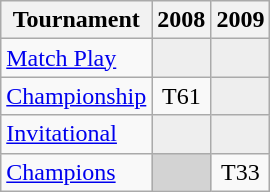<table class="wikitable" style="text-align:center;">
<tr>
<th>Tournament</th>
<th>2008</th>
<th>2009</th>
</tr>
<tr>
<td align="left"><a href='#'>Match Play</a></td>
<td style="background:#eeeeee;"></td>
<td style="background:#eeeeee;"></td>
</tr>
<tr>
<td align="left"><a href='#'>Championship</a></td>
<td>T61</td>
<td style="background:#eeeeee;"></td>
</tr>
<tr>
<td align="left"><a href='#'>Invitational</a></td>
<td style="background:#eeeeee;"></td>
<td style="background:#eeeeee;"></td>
</tr>
<tr>
<td align="left"><a href='#'>Champions</a></td>
<td style="background:#D3D3D3;"></td>
<td>T33</td>
</tr>
</table>
